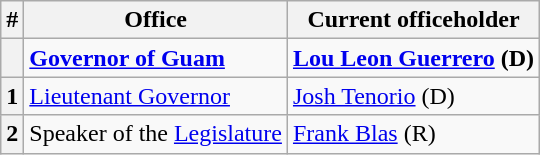<table class=wikitable>
<tr>
<th>#</th>
<th>Office</th>
<th>Current officeholder</th>
</tr>
<tr>
<th></th>
<td><strong><a href='#'>Governor of Guam</a></strong></td>
<td><strong><a href='#'>Lou Leon Guerrero</a> (D)</strong></td>
</tr>
<tr>
<th>1</th>
<td><a href='#'>Lieutenant Governor</a></td>
<td><a href='#'>Josh Tenorio</a> (D)</td>
</tr>
<tr>
<th>2</th>
<td>Speaker of the <a href='#'>Legislature</a></td>
<td><a href='#'>Frank Blas</a> (R)</td>
</tr>
</table>
